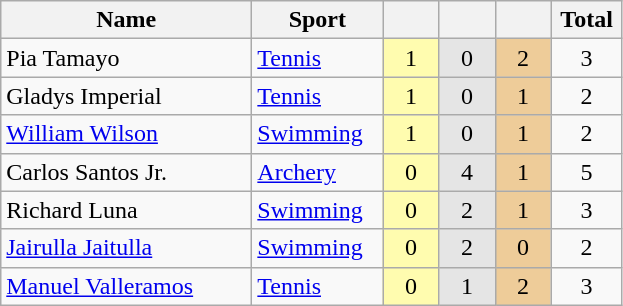<table class="wikitable" style="font-size:100%; text-align:center;">
<tr>
<th width="160">Name</th>
<th width="80">Sport</th>
<th width="30"></th>
<th width="30"></th>
<th width="30"></th>
<th width="40">Total</th>
</tr>
<tr>
<td align=left>Pia Tamayo</td>
<td align=left><a href='#'>Tennis</a></td>
<td bgcolor=#fffcaf>1</td>
<td bgcolor=#e5e5e5>0</td>
<td bgcolor=#eecc99>2</td>
<td>3</td>
</tr>
<tr>
<td align=left>Gladys Imperial</td>
<td align=left><a href='#'>Tennis</a></td>
<td bgcolor=#fffcaf>1</td>
<td bgcolor=#e5e5e5>0</td>
<td bgcolor=#eecc99>1</td>
<td>2</td>
</tr>
<tr>
<td align=left><a href='#'>William Wilson</a></td>
<td align=left><a href='#'>Swimming</a></td>
<td bgcolor=#fffcaf>1</td>
<td bgcolor=#e5e5e5>0</td>
<td bgcolor=#eecc99>1</td>
<td>2</td>
</tr>
<tr>
<td align=left>Carlos Santos Jr.</td>
<td align=left><a href='#'>Archery</a></td>
<td bgcolor=#fffcaf>0</td>
<td bgcolor=#e5e5e5>4</td>
<td bgcolor=#eecc99>1</td>
<td>5</td>
</tr>
<tr>
<td align=left>Richard Luna</td>
<td align=left><a href='#'>Swimming</a></td>
<td bgcolor=#fffcaf>0</td>
<td bgcolor=#e5e5e5>2</td>
<td bgcolor=#eecc99>1</td>
<td>3</td>
</tr>
<tr>
<td align=left><a href='#'>Jairulla Jaitulla</a></td>
<td align=left><a href='#'>Swimming</a></td>
<td bgcolor=#fffcaf>0</td>
<td bgcolor=#e5e5e5>2</td>
<td bgcolor=#eecc99>0</td>
<td>2</td>
</tr>
<tr>
<td align=left><a href='#'>Manuel Valleramos</a></td>
<td align=left><a href='#'>Tennis</a></td>
<td bgcolor=#fffcaf>0</td>
<td bgcolor=#e5e5e5>1</td>
<td bgcolor=#eecc99>2</td>
<td>3</td>
</tr>
</table>
